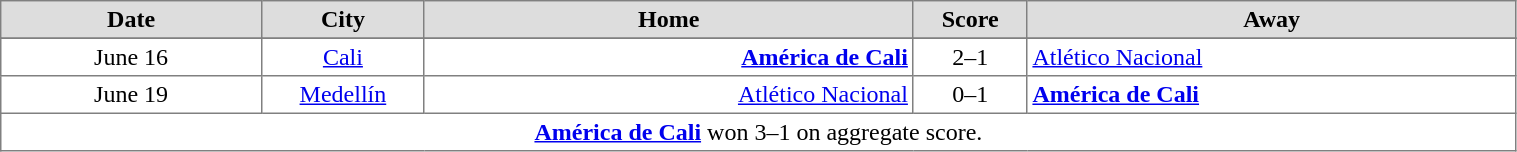<table border=1 style="border-collapse:collapse; font-size:100%;" cellpadding=3 cellspacing=0 width=80%>
<tr bgcolor=#DDDDDD align=center>
<th width=16%>Date</th>
<th width=10%>City</th>
<th width=30%>Home</th>
<th width=7%>Score</th>
<th width=30%>Away</th>
</tr>
<tr bgcolor=#DDDDDD>
</tr>
<tr align=center bgcolor=#ffffff>
<td>June 16</td>
<td><a href='#'>Cali</a></td>
<td style="text-align:right;"><strong><a href='#'>América de Cali</a></strong></td>
<td>2–1</td>
<td style="text-align:left;"><a href='#'>Atlético Nacional</a></td>
</tr>
<tr align=center bgcolor=#ffffff>
<td>June 19</td>
<td><a href='#'>Medellín</a></td>
<td style="text-align:right;"><a href='#'>Atlético Nacional</a></td>
<td>0–1</td>
<td style="text-align:left;"><strong><a href='#'>América de Cali</a></strong></td>
</tr>
<tr align=center bgcolor=#ffffff>
<td colspan=5><strong><a href='#'>América de Cali</a></strong> won 3–1 on aggregate score.</td>
</tr>
</table>
